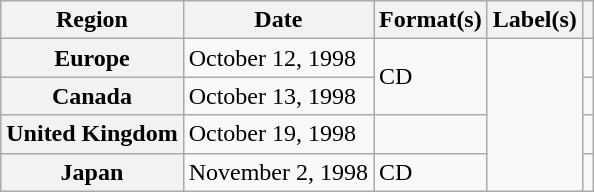<table class="wikitable plainrowheaders">
<tr>
<th scope="col">Region</th>
<th scope="col">Date</th>
<th scope="col">Format(s)</th>
<th scope="col">Label(s)</th>
<th scope="col"></th>
</tr>
<tr>
<th scope="row">Europe</th>
<td>October 12, 1998</td>
<td rowspan="2">CD</td>
<td rowspan="4"></td>
<td></td>
</tr>
<tr>
<th scope="row">Canada</th>
<td>October 13, 1998</td>
<td></td>
</tr>
<tr>
<th scope="row">United Kingdom</th>
<td>October 19, 1998</td>
<td></td>
<td></td>
</tr>
<tr>
<th scope="row">Japan</th>
<td>November 2, 1998</td>
<td>CD</td>
<td></td>
</tr>
</table>
